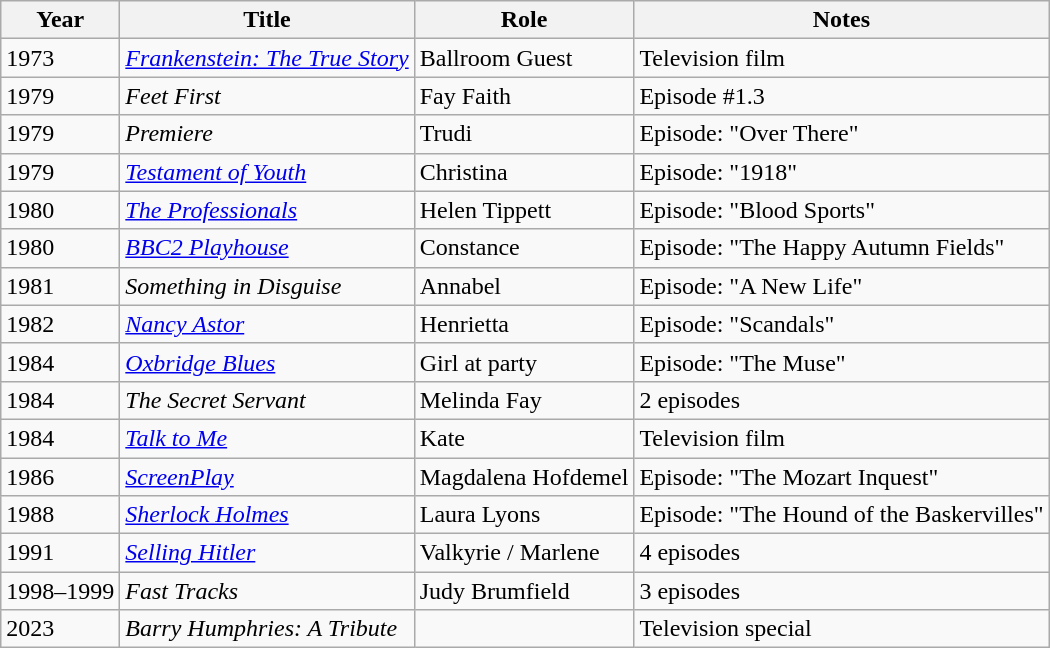<table class="wikitable sortable">
<tr>
<th>Year</th>
<th>Title</th>
<th>Role</th>
<th>Notes</th>
</tr>
<tr>
<td>1973</td>
<td><em><a href='#'>Frankenstein: The True Story</a></em></td>
<td>Ballroom Guest</td>
<td>Television film</td>
</tr>
<tr>
<td>1979</td>
<td><em>Feet First</em></td>
<td>Fay Faith</td>
<td>Episode #1.3</td>
</tr>
<tr>
<td>1979</td>
<td><em>Premiere</em></td>
<td>Trudi</td>
<td>Episode: "Over There"</td>
</tr>
<tr>
<td>1979</td>
<td><a href='#'><em>Testament of Youth</em></a></td>
<td>Christina</td>
<td>Episode: "1918"</td>
</tr>
<tr>
<td>1980</td>
<td><a href='#'><em>The Professionals</em></a></td>
<td>Helen Tippett</td>
<td>Episode: "Blood Sports"</td>
</tr>
<tr>
<td>1980</td>
<td><em><a href='#'>BBC2 Playhouse</a></em></td>
<td>Constance</td>
<td>Episode: "The Happy Autumn Fields"</td>
</tr>
<tr>
<td>1981</td>
<td><em>Something in Disguise</em></td>
<td>Annabel</td>
<td>Episode: "A New Life"</td>
</tr>
<tr>
<td>1982</td>
<td><a href='#'><em>Nancy Astor</em></a></td>
<td>Henrietta</td>
<td>Episode: "Scandals"</td>
</tr>
<tr>
<td>1984</td>
<td><em><a href='#'>Oxbridge Blues</a></em></td>
<td>Girl at party</td>
<td>Episode: "The Muse"</td>
</tr>
<tr>
<td>1984</td>
<td><em>The Secret Servant</em></td>
<td>Melinda Fay</td>
<td>2 episodes</td>
</tr>
<tr>
<td>1984</td>
<td><a href='#'><em>Talk to Me</em></a></td>
<td>Kate</td>
<td>Television film</td>
</tr>
<tr>
<td>1986</td>
<td><em><a href='#'>ScreenPlay</a></em></td>
<td>Magdalena Hofdemel</td>
<td>Episode: "The Mozart Inquest"</td>
</tr>
<tr>
<td>1988</td>
<td><a href='#'><em>Sherlock Holmes</em></a></td>
<td>Laura Lyons</td>
<td>Episode: "The Hound of the Baskervilles"</td>
</tr>
<tr>
<td>1991</td>
<td><em><a href='#'>Selling Hitler</a></em></td>
<td>Valkyrie / Marlene</td>
<td>4 episodes</td>
</tr>
<tr>
<td>1998–1999</td>
<td><em>Fast Tracks</em></td>
<td>Judy Brumfield</td>
<td>3 episodes</td>
</tr>
<tr>
<td>2023</td>
<td><em>Barry Humphries: A Tribute</em></td>
<td></td>
<td>Television special</td>
</tr>
</table>
